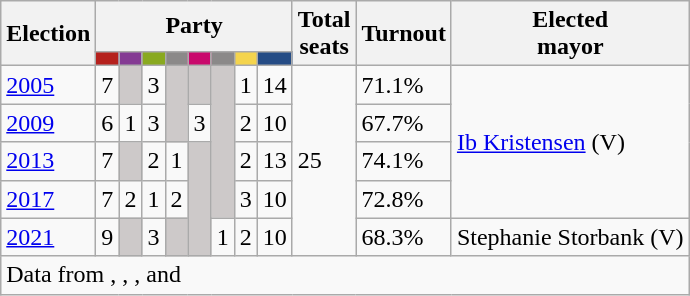<table class="wikitable">
<tr>
<th rowspan="2">Election</th>
<th colspan="8">Party</th>
<th rowspan="2">Total<br>seats</th>
<th rowspan="2">Turnout</th>
<th rowspan="2">Elected<br>mayor</th>
</tr>
<tr>
<td style="background:#B5211D;"><strong><a href='#'></a></strong></td>
<td style="background:#843A93;"><strong><a href='#'></a></strong></td>
<td style="background:#89A920;"><strong><a href='#'></a></strong></td>
<td style="background:#8B8989;"><strong></strong></td>
<td style="background:#C9096C;"><strong><a href='#'></a></strong></td>
<td style="background:#8B8989;"><strong></strong></td>
<td style="background:#F4D44D;"><strong><a href='#'></a></strong></td>
<td style="background:#254C85;"><strong><a href='#'></a></strong></td>
</tr>
<tr>
<td><a href='#'>2005</a></td>
<td>7</td>
<td style="background:#CDC9C9;"></td>
<td>3</td>
<td style="background:#CDC9C9;" rowspan="2"></td>
<td style="background:#CDC9C9;"></td>
<td style="background:#CDC9C9;" rowspan="4"></td>
<td>1</td>
<td>14</td>
<td rowspan="5">25</td>
<td>71.1%</td>
<td rowspan="4"><a href='#'>Ib Kristensen</a> (V)</td>
</tr>
<tr>
<td><a href='#'>2009</a></td>
<td>6</td>
<td>1</td>
<td>3</td>
<td>3</td>
<td>2</td>
<td>10</td>
<td>67.7%</td>
</tr>
<tr>
<td><a href='#'>2013</a></td>
<td>7</td>
<td style="background:#CDC9C9;"></td>
<td>2</td>
<td>1</td>
<td style="background:#CDC9C9;" rowspan="3"></td>
<td>2</td>
<td>13</td>
<td>74.1%</td>
</tr>
<tr>
<td><a href='#'>2017</a></td>
<td>7</td>
<td>2</td>
<td>1</td>
<td>2</td>
<td>3</td>
<td>10</td>
<td>72.8%</td>
</tr>
<tr>
<td><a href='#'>2021</a></td>
<td>9</td>
<td style="background:#CDC9C9;"></td>
<td>3</td>
<td style="background:#CDC9C9;"></td>
<td>1</td>
<td>2</td>
<td>10</td>
<td>68.3%</td>
<td>Stephanie Storbank (V)</td>
</tr>
<tr>
<td colspan="14">Data from , , ,  and </td>
</tr>
</table>
